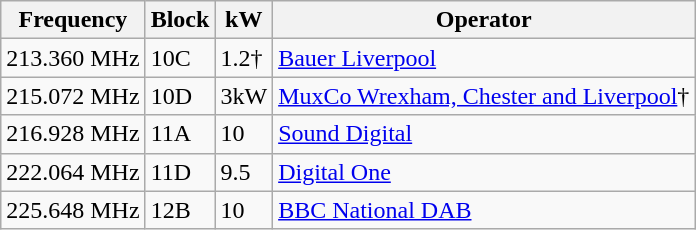<table class="wikitable sortable">
<tr>
<th>Frequency</th>
<th>Block</th>
<th>kW</th>
<th>Operator</th>
</tr>
<tr>
<td>213.360 MHz</td>
<td>10C</td>
<td>1.2†</td>
<td><a href='#'>Bauer Liverpool</a></td>
</tr>
<tr>
<td>215.072 MHz</td>
<td>10D</td>
<td>3kW</td>
<td><a href='#'>MuxCo Wrexham, Chester and Liverpool</a>†</td>
</tr>
<tr>
<td>216.928 MHz</td>
<td>11A</td>
<td>10</td>
<td><a href='#'>Sound Digital</a></td>
</tr>
<tr>
<td>222.064 MHz</td>
<td>11D</td>
<td>9.5</td>
<td><a href='#'>Digital One</a></td>
</tr>
<tr>
<td>225.648 MHz</td>
<td>12B</td>
<td>10</td>
<td><a href='#'>BBC National DAB</a></td>
</tr>
</table>
